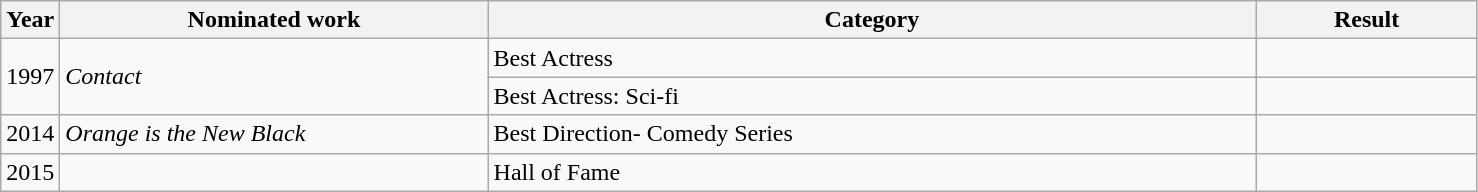<table class=wikitable>
<tr>
<th width=4%>Year</th>
<th width=29%>Nominated work</th>
<th width=52%>Category</th>
<th width=15%>Result</th>
</tr>
<tr>
<td rowspan=2>1997</td>
<td rowspan=2><em>Contact</em></td>
<td>Best Actress</td>
<td></td>
</tr>
<tr>
<td>Best Actress: Sci-fi</td>
<td></td>
</tr>
<tr>
<td align=center>2014</td>
<td><em>Orange is the New Black</em></td>
<td>Best Direction- Comedy Series</td>
<td></td>
</tr>
<tr>
<td align=center>2015</td>
<td></td>
<td>Hall of Fame</td>
<td></td>
</tr>
</table>
